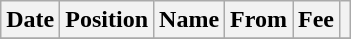<table class="wikitable" style="text-align:center;">
<tr>
<th>Date</th>
<th>Position</th>
<th>Name</th>
<th>From</th>
<th>Fee</th>
<th></th>
</tr>
<tr>
</tr>
</table>
